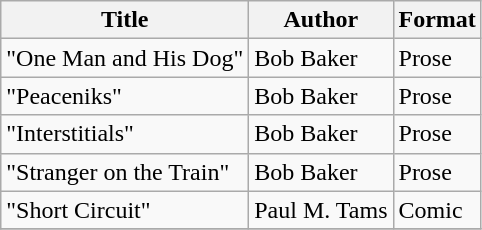<table class="wikitable">
<tr>
<th>Title</th>
<th>Author</th>
<th>Format</th>
</tr>
<tr>
<td>"One Man and His Dog"</td>
<td>Bob Baker</td>
<td>Prose</td>
</tr>
<tr>
<td>"Peaceniks"</td>
<td>Bob Baker</td>
<td>Prose</td>
</tr>
<tr>
<td>"Interstitials"</td>
<td>Bob Baker</td>
<td>Prose</td>
</tr>
<tr>
<td>"Stranger on the Train"</td>
<td>Bob Baker</td>
<td>Prose</td>
</tr>
<tr>
<td>"Short Circuit"</td>
<td>Paul M. Tams</td>
<td>Comic</td>
</tr>
<tr>
</tr>
</table>
